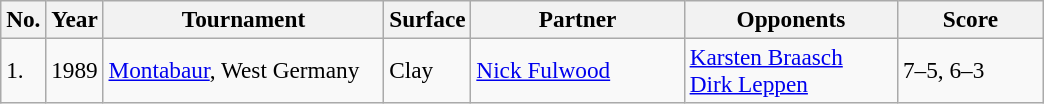<table class="sortable wikitable" style=font-size:97%>
<tr>
<th style="width:20px" class="unsortable">No.</th>
<th style="width:30px">Year</th>
<th style="width:180px">Tournament</th>
<th style="width:50px">Surface</th>
<th style="width:135px">Partner</th>
<th style="width:135px">Opponents</th>
<th style="width:90px" class="unsortable">Score</th>
</tr>
<tr>
<td>1.</td>
<td>1989</td>
<td><a href='#'>Montabaur</a>, West Germany</td>
<td>Clay</td>
<td> <a href='#'>Nick Fulwood</a></td>
<td> <a href='#'>Karsten Braasch</a><br> <a href='#'>Dirk Leppen</a></td>
<td>7–5, 6–3</td>
</tr>
</table>
